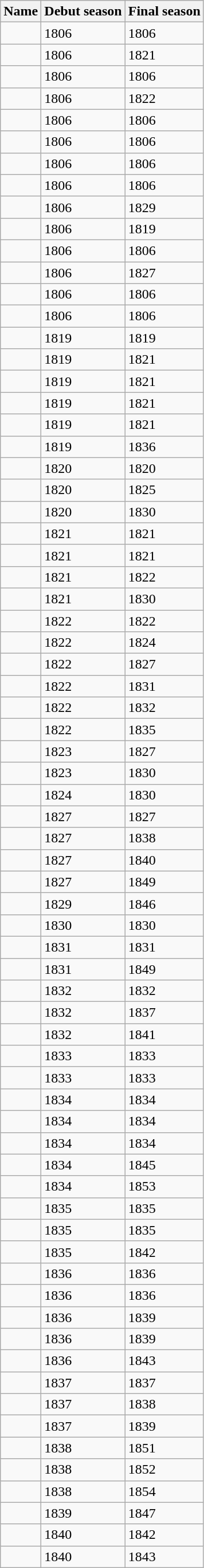<table class="wikitable sortable">
<tr>
<th>Name</th>
<th>Debut season</th>
<th>Final season</th>
</tr>
<tr>
<td></td>
<td>1806</td>
<td>1806</td>
</tr>
<tr>
<td></td>
<td>1806</td>
<td>1821</td>
</tr>
<tr>
<td></td>
<td>1806</td>
<td>1806</td>
</tr>
<tr>
<td></td>
<td>1806</td>
<td>1822</td>
</tr>
<tr>
<td></td>
<td>1806</td>
<td>1806</td>
</tr>
<tr>
<td></td>
<td>1806</td>
<td>1806</td>
</tr>
<tr>
<td></td>
<td>1806</td>
<td>1806</td>
</tr>
<tr>
<td></td>
<td>1806</td>
<td>1806</td>
</tr>
<tr>
<td></td>
<td>1806</td>
<td>1829</td>
</tr>
<tr>
<td></td>
<td>1806</td>
<td>1819</td>
</tr>
<tr>
<td></td>
<td>1806</td>
<td>1806</td>
</tr>
<tr>
<td></td>
<td>1806</td>
<td>1827</td>
</tr>
<tr>
<td></td>
<td>1806</td>
<td>1806</td>
</tr>
<tr>
<td></td>
<td>1806</td>
<td>1806</td>
</tr>
<tr>
<td><strong></strong></td>
<td>1819</td>
<td>1819</td>
</tr>
<tr>
<td></td>
<td>1819</td>
<td>1821</td>
</tr>
<tr>
<td></td>
<td>1819</td>
<td>1821</td>
</tr>
<tr>
<td></td>
<td>1819</td>
<td>1821</td>
</tr>
<tr>
<td></td>
<td>1819</td>
<td>1821</td>
</tr>
<tr>
<td></td>
<td>1819</td>
<td>1836</td>
</tr>
<tr>
<td></td>
<td>1820</td>
<td>1820</td>
</tr>
<tr>
<td></td>
<td>1820</td>
<td>1825</td>
</tr>
<tr>
<td></td>
<td>1820</td>
<td>1830</td>
</tr>
<tr>
<td></td>
<td>1821</td>
<td>1821</td>
</tr>
<tr>
<td></td>
<td>1821</td>
<td>1821</td>
</tr>
<tr>
<td></td>
<td>1821</td>
<td>1822</td>
</tr>
<tr>
<td></td>
<td>1821</td>
<td>1830</td>
</tr>
<tr>
<td></td>
<td>1822</td>
<td>1822</td>
</tr>
<tr>
<td></td>
<td>1822</td>
<td>1824</td>
</tr>
<tr>
<td></td>
<td>1822</td>
<td>1827</td>
</tr>
<tr>
<td></td>
<td>1822</td>
<td>1831</td>
</tr>
<tr>
<td></td>
<td>1822</td>
<td>1832</td>
</tr>
<tr>
<td></td>
<td>1822</td>
<td>1835</td>
</tr>
<tr>
<td></td>
<td>1823</td>
<td>1827</td>
</tr>
<tr>
<td></td>
<td>1823</td>
<td>1830</td>
</tr>
<tr>
<td></td>
<td>1824</td>
<td>1830</td>
</tr>
<tr>
<td></td>
<td>1827</td>
<td>1827</td>
</tr>
<tr>
<td></td>
<td>1827</td>
<td>1838</td>
</tr>
<tr>
<td></td>
<td>1827</td>
<td>1840</td>
</tr>
<tr>
<td></td>
<td>1827</td>
<td>1849</td>
</tr>
<tr>
<td></td>
<td>1829</td>
<td>1846</td>
</tr>
<tr>
<td></td>
<td>1830</td>
<td>1830</td>
</tr>
<tr>
<td></td>
<td>1831</td>
<td>1831</td>
</tr>
<tr>
<td></td>
<td>1831</td>
<td>1849</td>
</tr>
<tr>
<td></td>
<td>1832</td>
<td>1832</td>
</tr>
<tr>
<td></td>
<td>1832</td>
<td>1837</td>
</tr>
<tr>
<td></td>
<td>1832</td>
<td>1841</td>
</tr>
<tr>
<td></td>
<td>1833</td>
<td>1833</td>
</tr>
<tr>
<td></td>
<td>1833</td>
<td>1833</td>
</tr>
<tr>
<td></td>
<td>1834</td>
<td>1834</td>
</tr>
<tr>
<td></td>
<td>1834</td>
<td>1834</td>
</tr>
<tr>
<td></td>
<td>1834</td>
<td>1834</td>
</tr>
<tr>
<td></td>
<td>1834</td>
<td>1845</td>
</tr>
<tr>
<td></td>
<td>1834</td>
<td>1853</td>
</tr>
<tr>
<td></td>
<td>1835</td>
<td>1835</td>
</tr>
<tr>
<td></td>
<td>1835</td>
<td>1835</td>
</tr>
<tr>
<td></td>
<td>1835</td>
<td>1842</td>
</tr>
<tr>
<td></td>
<td>1836</td>
<td>1836</td>
</tr>
<tr>
<td></td>
<td>1836</td>
<td>1836</td>
</tr>
<tr>
<td></td>
<td>1836</td>
<td>1839</td>
</tr>
<tr>
<td></td>
<td>1836</td>
<td>1839</td>
</tr>
<tr>
<td></td>
<td>1836</td>
<td>1843</td>
</tr>
<tr>
<td></td>
<td>1837</td>
<td>1837</td>
</tr>
<tr>
<td></td>
<td>1837</td>
<td>1838</td>
</tr>
<tr>
<td></td>
<td>1837</td>
<td>1839</td>
</tr>
<tr>
<td></td>
<td>1838</td>
<td>1851</td>
</tr>
<tr>
<td></td>
<td>1838</td>
<td>1852</td>
</tr>
<tr>
<td></td>
<td>1838</td>
<td>1854</td>
</tr>
<tr>
<td></td>
<td>1839</td>
<td>1847</td>
</tr>
<tr>
<td></td>
<td>1840</td>
<td>1842</td>
</tr>
<tr>
<td></td>
<td>1840</td>
<td>1843</td>
</tr>
</table>
